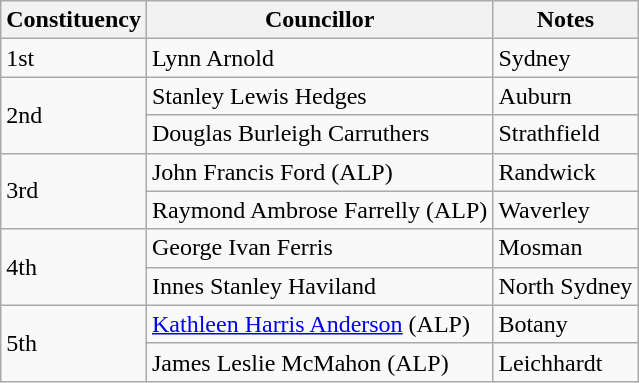<table class="wikitable">
<tr>
<th>Constituency</th>
<th>Councillor</th>
<th>Notes</th>
</tr>
<tr>
<td>1st</td>
<td>Lynn Arnold</td>
<td>Sydney</td>
</tr>
<tr>
<td rowspan="2">2nd</td>
<td>Stanley Lewis Hedges</td>
<td>Auburn</td>
</tr>
<tr>
<td>Douglas Burleigh Carruthers</td>
<td>Strathfield</td>
</tr>
<tr>
<td rowspan="2">3rd</td>
<td>John Francis Ford (ALP)</td>
<td>Randwick</td>
</tr>
<tr>
<td>Raymond Ambrose Farrelly (ALP)</td>
<td>Waverley</td>
</tr>
<tr>
<td rowspan="2">4th</td>
<td>George Ivan Ferris</td>
<td>Mosman</td>
</tr>
<tr>
<td>Innes Stanley Haviland</td>
<td>North Sydney</td>
</tr>
<tr>
<td rowspan="2">5th</td>
<td><a href='#'>Kathleen Harris Anderson</a> (ALP)</td>
<td>Botany</td>
</tr>
<tr>
<td>James Leslie McMahon (ALP)</td>
<td>Leichhardt</td>
</tr>
</table>
